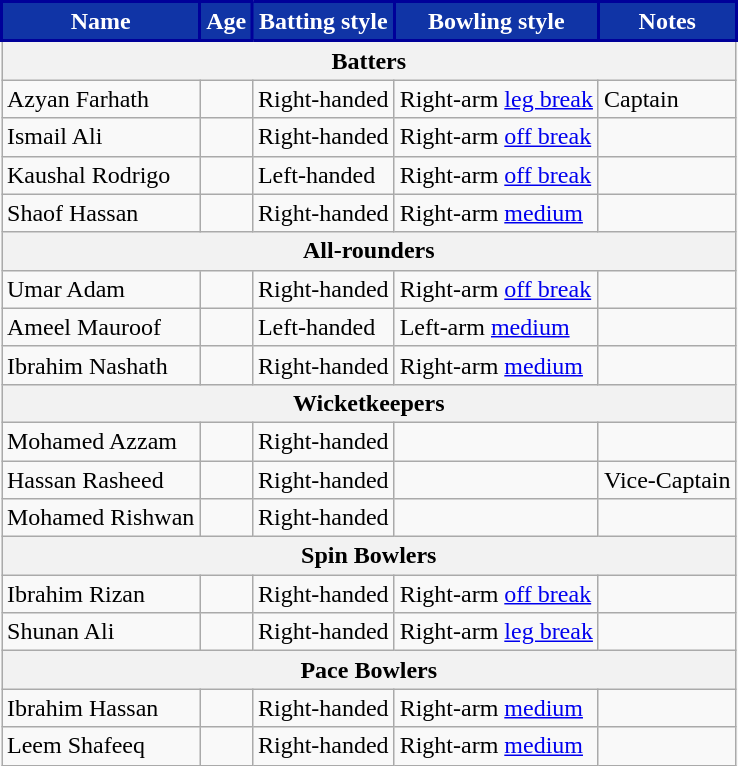<table class="wikitable">
<tr>
<th style="color:#ffffff; background: #1034A6; border:2px solid #000099;">Name</th>
<th style="color:#ffffff; background: #1034A6; border:2px solid #000099;">Age</th>
<th style="color:#ffffff; background: #1034A6; border:2px solid #000099;">Batting style</th>
<th style="color:#ffffff; background: #1034A6; border:2px solid #000099;">Bowling style</th>
<th style="color:#ffffff; background: #1034A6; border:2px solid #000099;">Notes</th>
</tr>
<tr>
<th colspan="5">Batters</th>
</tr>
<tr>
<td>Azyan Farhath</td>
<td></td>
<td>Right-handed</td>
<td>Right-arm <a href='#'>leg break</a></td>
<td>Captain</td>
</tr>
<tr>
<td>Ismail Ali</td>
<td></td>
<td>Right-handed</td>
<td>Right-arm <a href='#'>off break</a></td>
<td></td>
</tr>
<tr>
<td>Kaushal Rodrigo</td>
<td></td>
<td>Left-handed</td>
<td>Right-arm <a href='#'>off break</a></td>
<td></td>
</tr>
<tr>
<td>Shaof Hassan</td>
<td></td>
<td>Right-handed</td>
<td>Right-arm <a href='#'>medium</a></td>
<td></td>
</tr>
<tr>
<th colspan="5">All-rounders</th>
</tr>
<tr>
<td>Umar Adam</td>
<td></td>
<td>Right-handed</td>
<td>Right-arm <a href='#'>off break</a></td>
<td></td>
</tr>
<tr>
<td>Ameel Mauroof</td>
<td></td>
<td>Left-handed</td>
<td>Left-arm <a href='#'>medium</a></td>
<td></td>
</tr>
<tr>
<td>Ibrahim Nashath</td>
<td></td>
<td>Right-handed</td>
<td>Right-arm <a href='#'>medium</a></td>
<td></td>
</tr>
<tr>
<th colspan="5">Wicketkeepers</th>
</tr>
<tr>
<td>Mohamed Azzam</td>
<td></td>
<td>Right-handed</td>
<td></td>
<td></td>
</tr>
<tr>
<td>Hassan Rasheed</td>
<td></td>
<td>Right-handed</td>
<td></td>
<td>Vice-Captain</td>
</tr>
<tr>
<td>Mohamed Rishwan</td>
<td></td>
<td>Right-handed</td>
<td></td>
<td></td>
</tr>
<tr>
<th colspan="5">Spin Bowlers</th>
</tr>
<tr>
<td>Ibrahim Rizan</td>
<td></td>
<td>Right-handed</td>
<td>Right-arm <a href='#'>off break</a></td>
<td></td>
</tr>
<tr>
<td>Shunan Ali</td>
<td></td>
<td>Right-handed</td>
<td>Right-arm <a href='#'>leg break</a></td>
<td></td>
</tr>
<tr>
<th colspan="5">Pace Bowlers</th>
</tr>
<tr>
<td>Ibrahim Hassan</td>
<td></td>
<td>Right-handed</td>
<td>Right-arm <a href='#'>medium</a></td>
<td></td>
</tr>
<tr>
<td>Leem Shafeeq</td>
<td></td>
<td>Right-handed</td>
<td>Right-arm <a href='#'>medium</a></td>
<td></td>
</tr>
</table>
